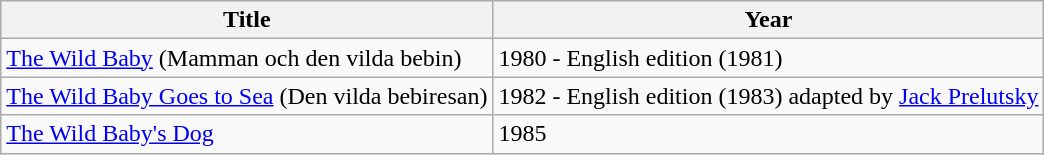<table class=wikitable>
<tr>
<th>Title</th>
<th>Year</th>
</tr>
<tr>
<td><a href='#'>The Wild Baby</a> (Mamman och den vilda bebin)</td>
<td>1980 - English edition (1981) </td>
</tr>
<tr>
<td><a href='#'>The Wild Baby Goes to Sea</a> (Den vilda bebiresan)</td>
<td>1982 - English edition (1983) adapted by <a href='#'>Jack Prelutsky</a></td>
</tr>
<tr>
<td><a href='#'>The Wild Baby's Dog</a></td>
<td>1985</td>
</tr>
</table>
